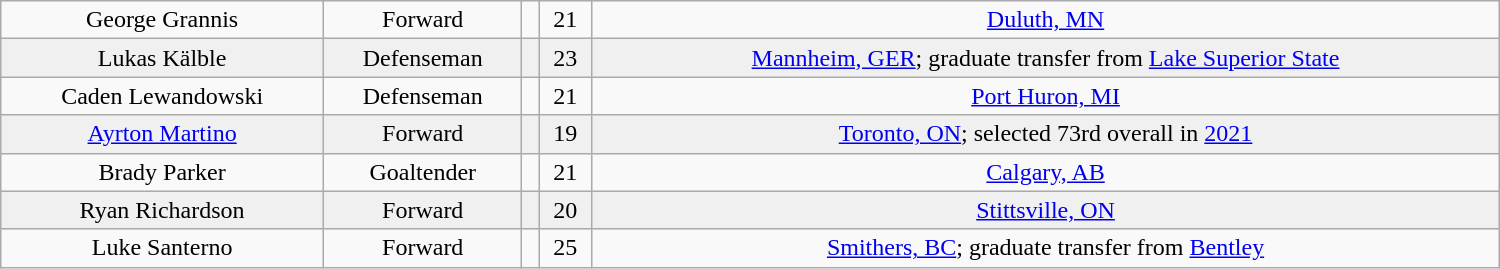<table class="wikitable" width=1000>
<tr align="center" bgcolor="">
<td>George Grannis</td>
<td>Forward</td>
<td></td>
<td>21</td>
<td><a href='#'>Duluth, MN</a></td>
</tr>
<tr align="center" bgcolor="f0f0f0">
<td>Lukas Kälble</td>
<td>Defenseman</td>
<td></td>
<td>23</td>
<td><a href='#'>Mannheim, GER</a>; graduate transfer from <a href='#'>Lake Superior State</a></td>
</tr>
<tr align="center" bgcolor="">
<td>Caden Lewandowski</td>
<td>Defenseman</td>
<td></td>
<td>21</td>
<td><a href='#'>Port Huron, MI</a></td>
</tr>
<tr align="center" bgcolor="f0f0f0">
<td><a href='#'>Ayrton Martino</a></td>
<td>Forward</td>
<td></td>
<td>19</td>
<td><a href='#'>Toronto, ON</a>; selected 73rd overall in <a href='#'>2021</a></td>
</tr>
<tr align="center" bgcolor="">
<td>Brady Parker</td>
<td>Goaltender</td>
<td></td>
<td>21</td>
<td><a href='#'>Calgary, AB</a></td>
</tr>
<tr align="center" bgcolor="f0f0f0">
<td>Ryan Richardson</td>
<td>Forward</td>
<td></td>
<td>20</td>
<td><a href='#'>Stittsville, ON</a></td>
</tr>
<tr align="center" bgcolor="">
<td>Luke Santerno</td>
<td>Forward</td>
<td></td>
<td>25</td>
<td><a href='#'>Smithers, BC</a>; graduate transfer from <a href='#'>Bentley</a></td>
</tr>
</table>
